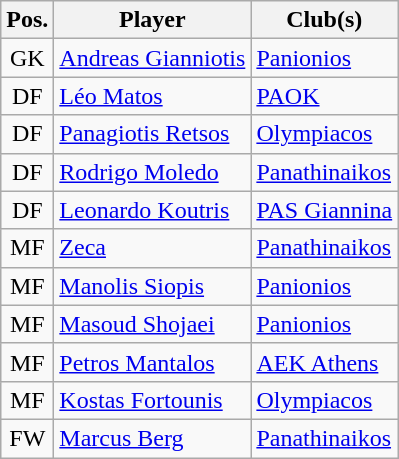<table class="wikitable" style="margin-right: 0;">
<tr text-align:center;">
<th>Pos.</th>
<th>Player</th>
<th>Club(s)</th>
</tr>
<tr>
<td align="center">GK</td>
<td> <a href='#'>Andreas Gianniotis</a></td>
<td><a href='#'>Panionios</a></td>
</tr>
<tr>
<td align="center">DF</td>
<td> <a href='#'>Léo Matos</a></td>
<td><a href='#'>PAOK</a></td>
</tr>
<tr>
<td align="center">DF</td>
<td> <a href='#'>Panagiotis Retsos</a></td>
<td><a href='#'>Olympiacos</a></td>
</tr>
<tr>
<td align="center">DF</td>
<td> <a href='#'>Rodrigo Moledo</a></td>
<td><a href='#'>Panathinaikos</a></td>
</tr>
<tr>
<td align="center">DF</td>
<td> <a href='#'>Leonardo Koutris</a></td>
<td><a href='#'>PAS Giannina</a></td>
</tr>
<tr>
<td align="center">MF</td>
<td> <a href='#'>Zeca</a></td>
<td><a href='#'>Panathinaikos</a></td>
</tr>
<tr>
<td align="center">MF</td>
<td> <a href='#'>Manolis Siopis</a></td>
<td><a href='#'>Panionios</a></td>
</tr>
<tr>
<td align="center">MF</td>
<td> <a href='#'>Masoud Shojaei</a></td>
<td><a href='#'>Panionios</a></td>
</tr>
<tr>
<td align="center">MF</td>
<td> <a href='#'>Petros Mantalos</a></td>
<td><a href='#'>AEK Athens</a></td>
</tr>
<tr>
<td align="center">MF</td>
<td> <a href='#'>Kostas Fortounis</a></td>
<td><a href='#'>Olympiacos</a></td>
</tr>
<tr>
<td align="center">FW</td>
<td> <a href='#'>Marcus Berg</a></td>
<td><a href='#'>Panathinaikos</a></td>
</tr>
</table>
